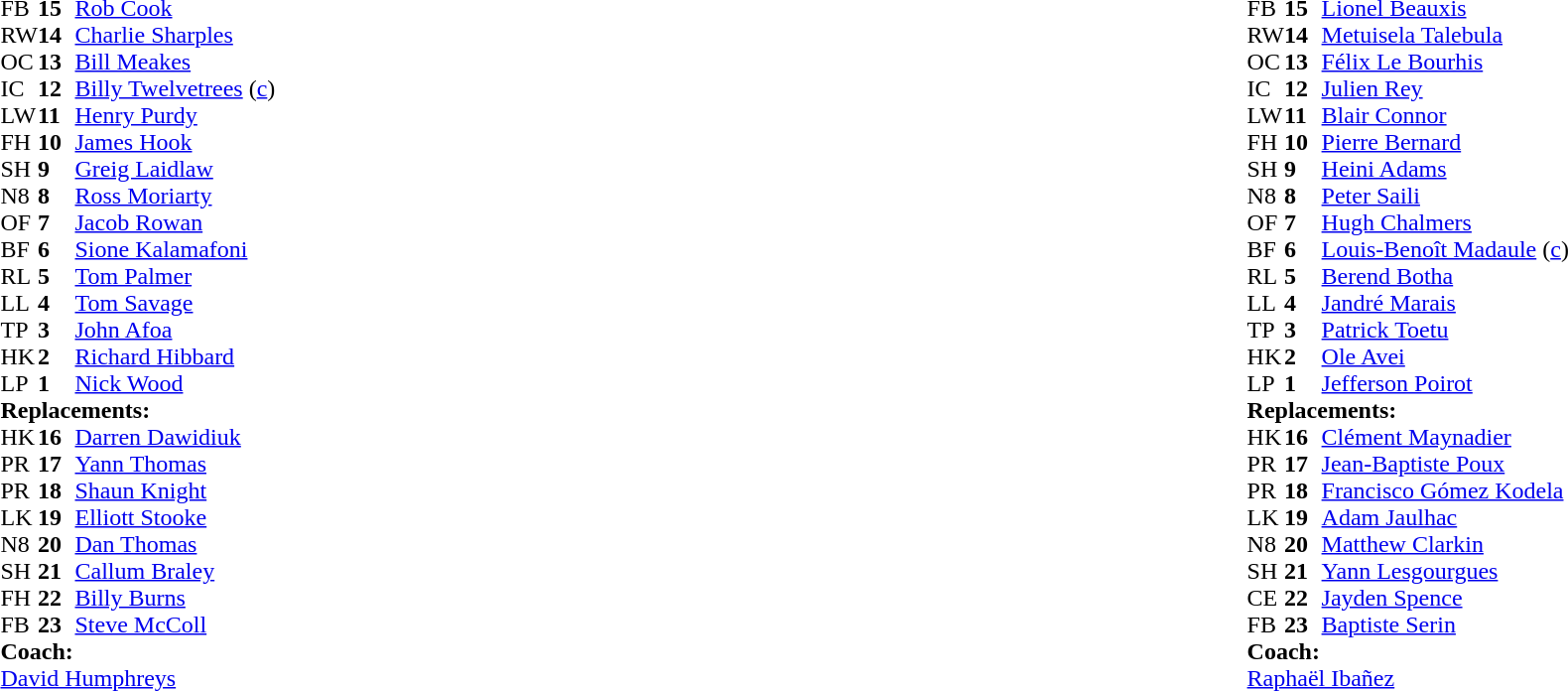<table style="width:100%">
<tr>
<td style="vertical-align:top; width:50%"><br><table cellspacing="0" cellpadding="0">
<tr>
<th width="25"></th>
<th width="25"></th>
</tr>
<tr>
<td>FB</td>
<td><strong>15</strong></td>
<td> <a href='#'>Rob Cook</a></td>
</tr>
<tr>
<td>RW</td>
<td><strong>14</strong></td>
<td> <a href='#'>Charlie Sharples</a></td>
</tr>
<tr>
<td>OC</td>
<td><strong>13</strong></td>
<td> <a href='#'>Bill Meakes</a></td>
<td></td>
<td></td>
</tr>
<tr>
<td>IC</td>
<td><strong>12</strong></td>
<td> <a href='#'>Billy Twelvetrees</a> (<a href='#'>c</a>)</td>
</tr>
<tr>
<td>LW</td>
<td><strong>11</strong></td>
<td> <a href='#'>Henry Purdy</a></td>
</tr>
<tr>
<td>FH</td>
<td><strong>10</strong></td>
<td> <a href='#'>James Hook</a></td>
</tr>
<tr>
<td>SH</td>
<td><strong>9</strong></td>
<td> <a href='#'>Greig Laidlaw</a></td>
</tr>
<tr>
<td>N8</td>
<td><strong>8</strong></td>
<td> <a href='#'>Ross Moriarty</a></td>
</tr>
<tr>
<td>OF</td>
<td><strong>7</strong></td>
<td> <a href='#'>Jacob Rowan</a></td>
<td></td>
<td></td>
</tr>
<tr>
<td>BF</td>
<td><strong>6</strong></td>
<td> <a href='#'>Sione Kalamafoni</a></td>
<td></td>
<td></td>
<td></td>
<td></td>
</tr>
<tr>
<td>RL</td>
<td><strong>5</strong></td>
<td> <a href='#'>Tom Palmer</a></td>
</tr>
<tr>
<td>LL</td>
<td><strong>4</strong></td>
<td> <a href='#'>Tom Savage</a></td>
</tr>
<tr>
<td>TP</td>
<td><strong>3</strong></td>
<td> <a href='#'>John Afoa</a></td>
<td></td>
</tr>
<tr>
<td>HK</td>
<td><strong>2</strong></td>
<td> <a href='#'>Richard Hibbard</a></td>
<td></td>
<td></td>
</tr>
<tr>
<td>LP</td>
<td><strong>1</strong></td>
<td> <a href='#'>Nick Wood</a></td>
<td></td>
<td></td>
</tr>
<tr>
<td colspan=3><strong>Replacements:</strong></td>
</tr>
<tr>
<td>HK</td>
<td><strong>16</strong></td>
<td> <a href='#'>Darren Dawidiuk</a></td>
<td></td>
<td></td>
</tr>
<tr>
<td>PR</td>
<td><strong>17</strong></td>
<td> <a href='#'>Yann Thomas</a></td>
<td></td>
<td></td>
</tr>
<tr>
<td>PR</td>
<td><strong>18</strong></td>
<td> <a href='#'>Shaun Knight</a></td>
<td></td>
<td></td>
<td></td>
</tr>
<tr>
<td>LK</td>
<td><strong>19</strong></td>
<td> <a href='#'>Elliott Stooke</a></td>
<td></td>
<td></td>
<td></td>
<td></td>
</tr>
<tr>
<td>N8</td>
<td><strong>20</strong></td>
<td> <a href='#'>Dan Thomas</a></td>
<td></td>
<td></td>
</tr>
<tr>
<td>SH</td>
<td><strong>21</strong></td>
<td> <a href='#'>Callum Braley</a></td>
</tr>
<tr>
<td>FH</td>
<td><strong>22</strong></td>
<td> <a href='#'>Billy Burns</a></td>
</tr>
<tr>
<td>FB</td>
<td><strong>23</strong></td>
<td> <a href='#'>Steve McColl</a></td>
<td></td>
<td></td>
</tr>
<tr>
<td colspan=3><strong>Coach:</strong></td>
</tr>
<tr>
<td colspan="4"> <a href='#'>David Humphreys</a></td>
</tr>
</table>
</td>
<td style="vertical-align:top"></td>
<td style="vertical-align:top; width:50%"><br><table cellspacing="0" cellpadding="0" style="margin:auto">
<tr>
<th width="25"></th>
<th width="25"></th>
</tr>
<tr>
<td>FB</td>
<td><strong>15</strong></td>
<td> <a href='#'>Lionel Beauxis</a></td>
<td></td>
<td></td>
</tr>
<tr>
<td>RW</td>
<td><strong>14</strong></td>
<td> <a href='#'>Metuisela Talebula</a></td>
</tr>
<tr>
<td>OC</td>
<td><strong>13</strong></td>
<td> <a href='#'>Félix Le Bourhis</a></td>
</tr>
<tr>
<td>IC</td>
<td><strong>12</strong></td>
<td> <a href='#'>Julien Rey</a></td>
</tr>
<tr>
<td>LW</td>
<td><strong>11</strong></td>
<td> <a href='#'>Blair Connor</a></td>
</tr>
<tr>
<td>FH</td>
<td><strong>10</strong></td>
<td> <a href='#'>Pierre Bernard</a></td>
</tr>
<tr>
<td>SH</td>
<td><strong>9</strong></td>
<td> <a href='#'>Heini Adams</a></td>
<td></td>
<td></td>
</tr>
<tr>
<td>N8</td>
<td><strong>8</strong></td>
<td> <a href='#'>Peter Saili</a></td>
</tr>
<tr>
<td>OF</td>
<td><strong>7</strong></td>
<td> <a href='#'>Hugh Chalmers</a></td>
<td></td>
<td></td>
<td></td>
</tr>
<tr>
<td>BF</td>
<td><strong>6</strong></td>
<td> <a href='#'>Louis-Benoît Madaule</a> (<a href='#'>c</a>)</td>
<td></td>
<td></td>
</tr>
<tr>
<td>RL</td>
<td><strong>5</strong></td>
<td> <a href='#'>Berend Botha</a></td>
<td></td>
<td></td>
</tr>
<tr>
<td>LL</td>
<td><strong>4</strong></td>
<td> <a href='#'>Jandré Marais</a></td>
</tr>
<tr>
<td>TP</td>
<td><strong>3</strong></td>
<td> <a href='#'>Patrick Toetu</a></td>
<td></td>
<td></td>
</tr>
<tr>
<td>HK</td>
<td><strong>2</strong></td>
<td> <a href='#'>Ole Avei</a></td>
<td></td>
<td></td>
</tr>
<tr>
<td>LP</td>
<td><strong>1</strong></td>
<td> <a href='#'>Jefferson Poirot</a></td>
<td></td>
<td></td>
<td></td>
<td></td>
</tr>
<tr>
<td colspan=3><strong>Replacements:</strong></td>
</tr>
<tr>
<td>HK</td>
<td><strong>16</strong></td>
<td> <a href='#'>Clément Maynadier</a></td>
<td></td>
<td></td>
</tr>
<tr>
<td>PR</td>
<td><strong>17</strong></td>
<td> <a href='#'>Jean-Baptiste Poux</a></td>
<td></td>
<td></td>
<td></td>
<td></td>
</tr>
<tr>
<td>PR</td>
<td><strong>18</strong></td>
<td> <a href='#'>Francisco Gómez Kodela</a></td>
<td></td>
<td></td>
</tr>
<tr>
<td>LK</td>
<td><strong>19</strong></td>
<td> <a href='#'>Adam Jaulhac</a></td>
<td></td>
<td></td>
</tr>
<tr>
<td>N8</td>
<td><strong>20</strong></td>
<td> <a href='#'>Matthew Clarkin</a></td>
<td></td>
<td></td>
</tr>
<tr>
<td>SH</td>
<td><strong>21</strong></td>
<td> <a href='#'>Yann Lesgourgues</a></td>
<td></td>
<td></td>
</tr>
<tr>
<td>CE</td>
<td><strong>22</strong></td>
<td> <a href='#'>Jayden Spence</a></td>
</tr>
<tr>
<td>FB</td>
<td><strong>23</strong></td>
<td> <a href='#'>Baptiste Serin</a></td>
<td></td>
<td></td>
</tr>
<tr>
<td colspan=3><strong>Coach:</strong></td>
</tr>
<tr>
<td colspan="4"> <a href='#'>Raphaël Ibañez</a></td>
</tr>
</table>
</td>
</tr>
</table>
